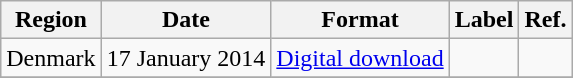<table class=wikitable>
<tr>
<th>Region</th>
<th>Date</th>
<th>Format</th>
<th>Label</th>
<th>Ref.</th>
</tr>
<tr>
<td>Denmark</td>
<td>17 January 2014</td>
<td><a href='#'>Digital download</a></td>
<td></td>
<td></td>
</tr>
<tr>
</tr>
</table>
